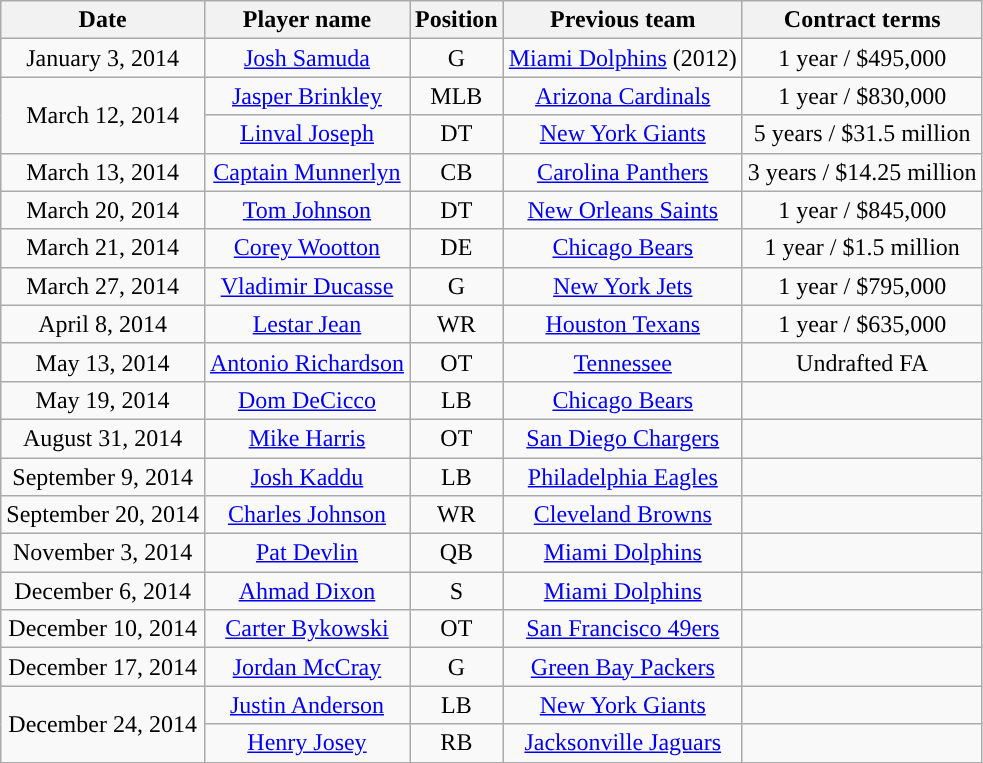<table class="wikitable" style="text-align:center">
<tr>
<th>Date</th>
<th>Player name</th>
<th>Position</th>
<th>Previous team</th>
<th>Contract terms</th>
</tr>
<tr>
<td>January 3, 2014</td>
<td><a href='#'>Josh Samuda</a></td>
<td>G</td>
<td><a href='#'>Miami Dolphins</a> (2012)</td>
<td>1 year / $495,000 </td>
</tr>
<tr>
<td rowspan="2">March 12, 2014</td>
<td><a href='#'>Jasper Brinkley</a></td>
<td>MLB</td>
<td><a href='#'>Arizona Cardinals</a></td>
<td>1 year / $830,000</td>
</tr>
<tr>
<td><a href='#'>Linval Joseph</a></td>
<td>DT</td>
<td><a href='#'>New York Giants</a></td>
<td>5 years / $31.5 million</td>
</tr>
<tr>
<td>March 13, 2014</td>
<td><a href='#'>Captain Munnerlyn</a></td>
<td>CB</td>
<td><a href='#'>Carolina Panthers</a></td>
<td>3 years / $14.25 million</td>
</tr>
<tr>
<td>March 20, 2014</td>
<td><a href='#'>Tom Johnson</a></td>
<td>DT</td>
<td><a href='#'>New Orleans Saints</a></td>
<td>1 year / $845,000</td>
</tr>
<tr>
<td>March 21, 2014</td>
<td><a href='#'>Corey Wootton</a></td>
<td>DE</td>
<td><a href='#'>Chicago Bears</a></td>
<td>1 year / $1.5 million</td>
</tr>
<tr>
<td>March 27, 2014</td>
<td><a href='#'>Vladimir Ducasse</a></td>
<td>G</td>
<td><a href='#'>New York Jets</a></td>
<td>1 year / $795,000</td>
</tr>
<tr>
<td>April 8, 2014</td>
<td><a href='#'>Lestar Jean</a></td>
<td>WR</td>
<td><a href='#'>Houston Texans</a></td>
<td>1 year / $635,000</td>
</tr>
<tr>
<td>May 13, 2014</td>
<td><a href='#'>Antonio Richardson</a></td>
<td>OT</td>
<td><a href='#'>Tennessee</a></td>
<td>Undrafted FA</td>
</tr>
<tr>
<td>May 19, 2014</td>
<td><a href='#'>Dom DeCicco</a></td>
<td>LB</td>
<td><a href='#'>Chicago Bears</a></td>
<td></td>
</tr>
<tr>
<td>August 31, 2014</td>
<td><a href='#'>Mike Harris</a></td>
<td>OT</td>
<td><a href='#'>San Diego Chargers</a></td>
<td></td>
</tr>
<tr>
<td>September 9, 2014</td>
<td><a href='#'>Josh Kaddu</a></td>
<td>LB</td>
<td><a href='#'>Philadelphia Eagles</a></td>
<td></td>
</tr>
<tr>
<td>September 20, 2014</td>
<td><a href='#'>Charles Johnson</a></td>
<td>WR</td>
<td><a href='#'>Cleveland Browns</a></td>
<td></td>
</tr>
<tr>
<td>November 3, 2014</td>
<td><a href='#'>Pat Devlin</a></td>
<td>QB</td>
<td><a href='#'>Miami Dolphins</a></td>
<td></td>
</tr>
<tr>
<td>December 6, 2014</td>
<td><a href='#'>Ahmad Dixon</a></td>
<td>S</td>
<td><a href='#'>Miami Dolphins</a></td>
<td></td>
</tr>
<tr>
<td>December 10, 2014</td>
<td><a href='#'>Carter Bykowski</a></td>
<td>OT</td>
<td><a href='#'>San Francisco 49ers</a></td>
<td></td>
</tr>
<tr>
<td>December 17, 2014</td>
<td><a href='#'>Jordan McCray</a></td>
<td>G</td>
<td><a href='#'>Green Bay Packers</a></td>
<td></td>
</tr>
<tr>
<td rowspan=2>December 24, 2014</td>
<td><a href='#'>Justin Anderson</a></td>
<td>LB</td>
<td><a href='#'>New York Giants</a></td>
<td></td>
</tr>
<tr>
<td><a href='#'>Henry Josey</a></td>
<td>RB</td>
<td><a href='#'>Jacksonville Jaguars</a></td>
<td></td>
</tr>
</table>
